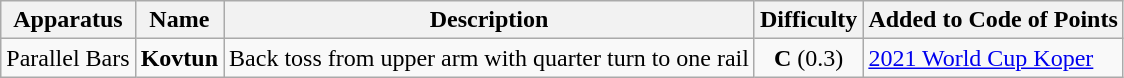<table class="wikitable">
<tr>
<th>Apparatus</th>
<th>Name</th>
<th>Description</th>
<th>Difficulty</th>
<th>Added to Code of Points</th>
</tr>
<tr>
<td>Parallel Bars</td>
<td><strong>Kovtun</strong></td>
<td>Back toss from upper arm with quarter turn to one rail</td>
<td align=center><strong>C</strong> (0.3)</td>
<td><a href='#'>2021 World Cup Koper</a></td>
</tr>
</table>
